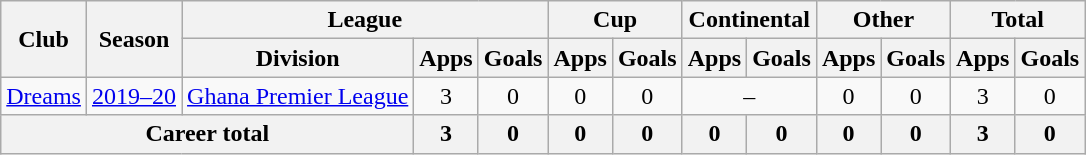<table class="wikitable" style="text-align: center">
<tr>
<th rowspan="2">Club</th>
<th rowspan="2">Season</th>
<th colspan="3">League</th>
<th colspan="2">Cup</th>
<th colspan="2">Continental</th>
<th colspan="2">Other</th>
<th colspan="2">Total</th>
</tr>
<tr>
<th>Division</th>
<th>Apps</th>
<th>Goals</th>
<th>Apps</th>
<th>Goals</th>
<th>Apps</th>
<th>Goals</th>
<th>Apps</th>
<th>Goals</th>
<th>Apps</th>
<th>Goals</th>
</tr>
<tr>
<td><a href='#'>Dreams</a></td>
<td><a href='#'>2019–20</a></td>
<td><a href='#'>Ghana Premier League</a></td>
<td>3</td>
<td>0</td>
<td>0</td>
<td>0</td>
<td colspan="2">–</td>
<td>0</td>
<td>0</td>
<td>3</td>
<td>0</td>
</tr>
<tr>
<th colspan="3"><strong>Career total</strong></th>
<th>3</th>
<th>0</th>
<th>0</th>
<th>0</th>
<th>0</th>
<th>0</th>
<th>0</th>
<th>0</th>
<th>3</th>
<th>0</th>
</tr>
</table>
